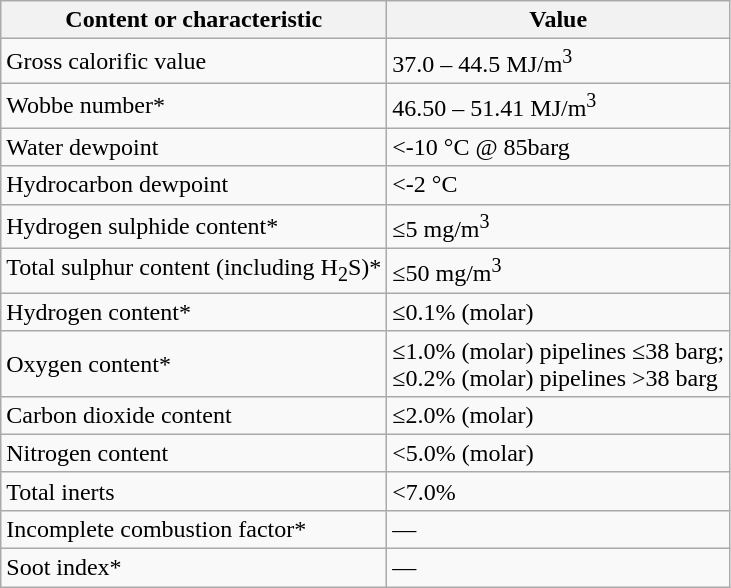<table class="wikitable">
<tr>
<th>Content or characteristic</th>
<th>Value</th>
</tr>
<tr>
<td>Gross calorific value</td>
<td>37.0 – 44.5 MJ/m<sup>3</sup></td>
</tr>
<tr>
<td>Wobbe number*</td>
<td>46.50 – 51.41 MJ/m<sup>3</sup></td>
</tr>
<tr>
<td>Water dewpoint</td>
<td><-10 °C @ 85barg</td>
</tr>
<tr>
<td>Hydrocarbon dewpoint</td>
<td><-2 °C</td>
</tr>
<tr>
<td>Hydrogen sulphide content*</td>
<td>≤5 mg/m<sup>3</sup></td>
</tr>
<tr>
<td>Total sulphur content (including H<sub>2</sub>S)*</td>
<td>≤50 mg/m<sup>3</sup></td>
</tr>
<tr>
<td>Hydrogen content*</td>
<td>≤0.1% (molar)</td>
</tr>
<tr>
<td>Oxygen content*</td>
<td>≤1.0% (molar) pipelines ≤38 barg;<br>≤0.2% (molar) pipelines >38 barg</td>
</tr>
<tr>
<td>Carbon dioxide content</td>
<td>≤2.0% (molar)</td>
</tr>
<tr>
<td>Nitrogen content</td>
<td><5.0% (molar)</td>
</tr>
<tr>
<td>Total inerts</td>
<td><7.0%</td>
</tr>
<tr>
<td>Incomplete combustion factor*</td>
<td>—</td>
</tr>
<tr>
<td>Soot index*</td>
<td>—</td>
</tr>
</table>
